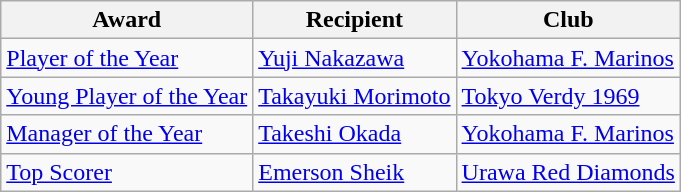<table class="wikitable">
<tr>
<th>Award</th>
<th>Recipient</th>
<th>Club</th>
</tr>
<tr>
<td><a href='#'>Player of the Year</a></td>
<td> <a href='#'>Yuji Nakazawa</a></td>
<td><a href='#'>Yokohama F. Marinos</a></td>
</tr>
<tr>
<td><a href='#'>Young Player of the Year</a></td>
<td> <a href='#'>Takayuki Morimoto</a></td>
<td><a href='#'>Tokyo Verdy 1969</a></td>
</tr>
<tr>
<td><a href='#'>Manager of the Year</a></td>
<td> <a href='#'>Takeshi Okada</a></td>
<td><a href='#'>Yokohama F. Marinos</a></td>
</tr>
<tr>
<td><a href='#'>Top Scorer</a></td>
<td> <a href='#'>Emerson Sheik</a></td>
<td><a href='#'>Urawa Red Diamonds</a></td>
</tr>
</table>
